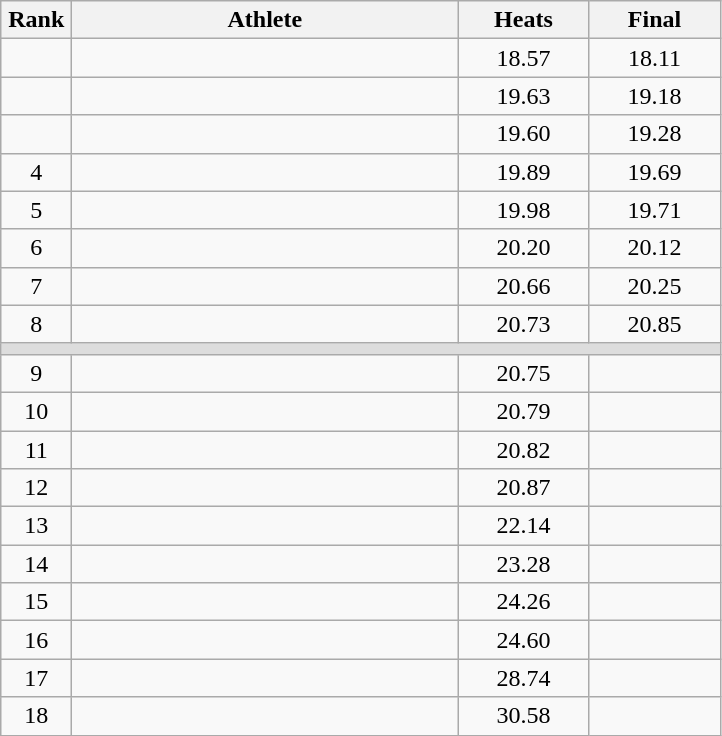<table class=wikitable style="text-align:center">
<tr>
<th width=40>Rank</th>
<th width=250>Athlete</th>
<th width=80>Heats</th>
<th width=80>Final</th>
</tr>
<tr>
<td></td>
<td align=left></td>
<td>18.57</td>
<td>18.11</td>
</tr>
<tr>
<td></td>
<td align=left></td>
<td>19.63</td>
<td>19.18</td>
</tr>
<tr>
<td></td>
<td align=left></td>
<td>19.60</td>
<td>19.28</td>
</tr>
<tr>
<td>4</td>
<td align=left></td>
<td>19.89</td>
<td>19.69</td>
</tr>
<tr>
<td>5</td>
<td align=left></td>
<td>19.98</td>
<td>19.71</td>
</tr>
<tr>
<td>6</td>
<td align=left></td>
<td>20.20</td>
<td>20.12</td>
</tr>
<tr>
<td>7</td>
<td align=left></td>
<td>20.66</td>
<td>20.25</td>
</tr>
<tr>
<td>8</td>
<td align=left></td>
<td>20.73</td>
<td>20.85</td>
</tr>
<tr bgcolor=#DDDDDD>
<td colspan=4></td>
</tr>
<tr>
<td>9</td>
<td align=left></td>
<td>20.75</td>
<td></td>
</tr>
<tr>
<td>10</td>
<td align=left></td>
<td>20.79</td>
<td></td>
</tr>
<tr>
<td>11</td>
<td align=left></td>
<td>20.82</td>
<td></td>
</tr>
<tr>
<td>12</td>
<td align=left></td>
<td>20.87</td>
<td></td>
</tr>
<tr>
<td>13</td>
<td align=left></td>
<td>22.14</td>
<td></td>
</tr>
<tr>
<td>14</td>
<td align=left></td>
<td>23.28</td>
<td></td>
</tr>
<tr>
<td>15</td>
<td align=left></td>
<td>24.26</td>
<td></td>
</tr>
<tr>
<td>16</td>
<td align=left></td>
<td>24.60</td>
<td></td>
</tr>
<tr>
<td>17</td>
<td align=left></td>
<td>28.74</td>
<td></td>
</tr>
<tr>
<td>18</td>
<td align=left></td>
<td>30.58</td>
<td></td>
</tr>
</table>
